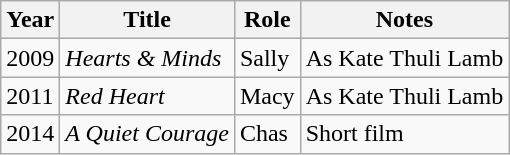<table class="wikitable sortable">
<tr>
<th>Year</th>
<th>Title</th>
<th>Role</th>
<th class="unsortable">Notes</th>
</tr>
<tr>
<td>2009</td>
<td><em>Hearts & Minds</em></td>
<td>Sally</td>
<td>As Kate Thuli Lamb</td>
</tr>
<tr>
<td>2011</td>
<td><em>Red Heart</em></td>
<td>Macy</td>
<td>As Kate Thuli Lamb</td>
</tr>
<tr>
<td>2014</td>
<td><em>A Quiet Courage</em></td>
<td>Chas</td>
<td>Short film</td>
</tr>
</table>
